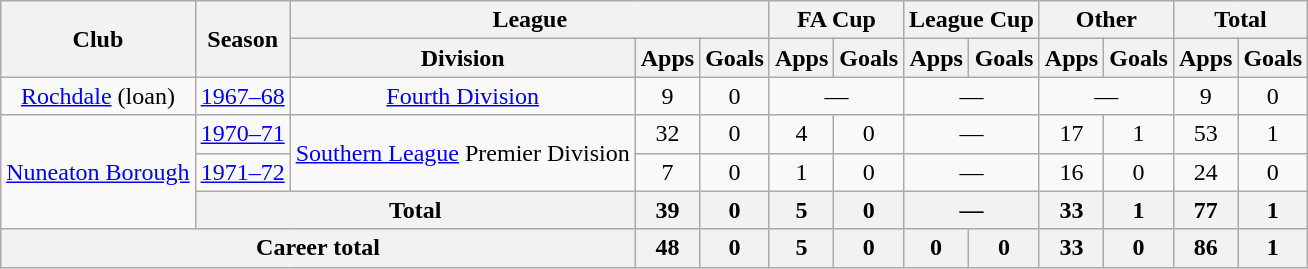<table class="wikitable" style="text-align: center;">
<tr>
<th rowspan="2">Club</th>
<th rowspan="2">Season</th>
<th colspan="3">League</th>
<th colspan="2">FA Cup</th>
<th colspan="2">League Cup</th>
<th colspan="2">Other</th>
<th colspan="2">Total</th>
</tr>
<tr>
<th>Division</th>
<th>Apps</th>
<th>Goals</th>
<th>Apps</th>
<th>Goals</th>
<th>Apps</th>
<th>Goals</th>
<th>Apps</th>
<th>Goals</th>
<th>Apps</th>
<th>Goals</th>
</tr>
<tr>
<td><a href='#'>Rochdale</a> (loan)</td>
<td><a href='#'>1967–68</a></td>
<td><a href='#'>Fourth Division</a></td>
<td>9</td>
<td>0</td>
<td colspan="2">—</td>
<td colspan="2">—</td>
<td colspan="2">—</td>
<td>9</td>
<td>0</td>
</tr>
<tr>
<td rowspan="3"><a href='#'>Nuneaton Borough</a></td>
<td><a href='#'>1970–71</a></td>
<td rowspan="2"><a href='#'>Southern League</a> Premier Division</td>
<td>32</td>
<td>0</td>
<td>4</td>
<td>0</td>
<td colspan="2">—</td>
<td>17</td>
<td>1</td>
<td>53</td>
<td>1</td>
</tr>
<tr>
<td><a href='#'>1971–72</a></td>
<td>7</td>
<td>0</td>
<td>1</td>
<td>0</td>
<td colspan="2">—</td>
<td>16</td>
<td>0</td>
<td>24</td>
<td>0</td>
</tr>
<tr>
<th colspan="2">Total</th>
<th>39</th>
<th>0</th>
<th>5</th>
<th>0</th>
<th colspan="2">—</th>
<th>33</th>
<th>1</th>
<th>77</th>
<th>1</th>
</tr>
<tr>
<th colspan="3">Career total</th>
<th>48</th>
<th>0</th>
<th>5</th>
<th>0</th>
<th>0</th>
<th>0</th>
<th>33</th>
<th>0</th>
<th>86</th>
<th>1</th>
</tr>
</table>
